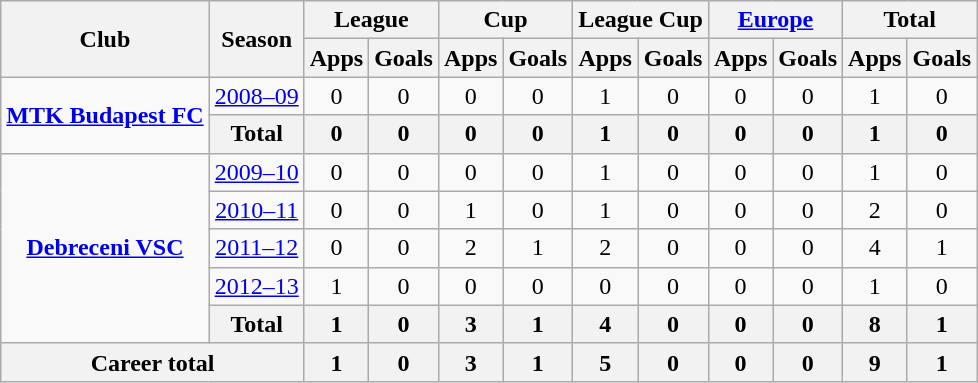<table class="wikitable" style="text-align: center;">
<tr>
<th rowspan="2">Club</th>
<th rowspan="2">Season</th>
<th colspan="2">League</th>
<th colspan="2">Cup</th>
<th colspan="2">League Cup</th>
<th colspan="2"><a href='#'>Europe</a></th>
<th colspan="2">Total</th>
</tr>
<tr>
<th>Apps</th>
<th>Goals</th>
<th>Apps</th>
<th>Goals</th>
<th>Apps</th>
<th>Goals</th>
<th>Apps</th>
<th>Goals</th>
<th>Apps</th>
<th>Goals</th>
</tr>
<tr>
<td rowspan="2"><strong><a href='#'>MTK Budapest FC</a></strong></td>
<td><a href='#'>2008–09</a></td>
<td>0</td>
<td>0</td>
<td>0</td>
<td>0</td>
<td>1</td>
<td>0</td>
<td>0</td>
<td>0</td>
<td>1</td>
<td>0</td>
</tr>
<tr>
<th>Total</th>
<th>0</th>
<th>0</th>
<th>0</th>
<th>0</th>
<th>1</th>
<th>0</th>
<th>0</th>
<th>0</th>
<th>1</th>
<th>0</th>
</tr>
<tr>
<td rowspan="5"><strong><a href='#'>Debreceni VSC</a></strong></td>
<td><a href='#'>2009–10</a></td>
<td>0</td>
<td>0</td>
<td>0</td>
<td>0</td>
<td>1</td>
<td>0</td>
<td>0</td>
<td>0</td>
<td>1</td>
<td>0</td>
</tr>
<tr>
<td><a href='#'>2010–11</a></td>
<td>0</td>
<td>0</td>
<td>1</td>
<td>0</td>
<td>1</td>
<td>0</td>
<td>0</td>
<td>0</td>
<td>2</td>
<td>0</td>
</tr>
<tr>
<td><a href='#'>2011–12</a></td>
<td>0</td>
<td>0</td>
<td>2</td>
<td>1</td>
<td>2</td>
<td>0</td>
<td>0</td>
<td>0</td>
<td>4</td>
<td>1</td>
</tr>
<tr>
<td><a href='#'>2012–13</a></td>
<td>1</td>
<td>0</td>
<td>0</td>
<td>0</td>
<td>0</td>
<td>0</td>
<td>0</td>
<td>0</td>
<td>1</td>
<td>0</td>
</tr>
<tr>
<th>Total</th>
<th>1</th>
<th>0</th>
<th>3</th>
<th>1</th>
<th>4</th>
<th>0</th>
<th>0</th>
<th>0</th>
<th>8</th>
<th>1</th>
</tr>
<tr>
<th colspan="2">Career total</th>
<th>1</th>
<th>0</th>
<th>3</th>
<th>1</th>
<th>5</th>
<th>0</th>
<th>0</th>
<th>0</th>
<th>9</th>
<th>1</th>
</tr>
</table>
